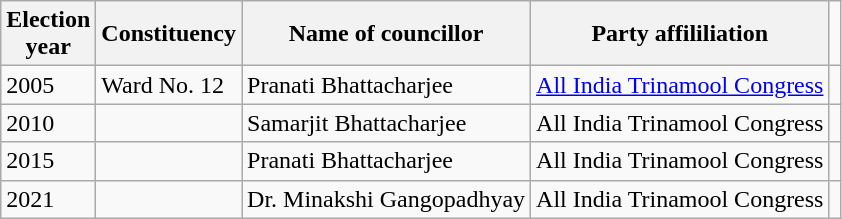<table class="wikitable"ìÍĦĤĠčw>
<tr>
<th>Election<br> year</th>
<th>Constituency</th>
<th>Name of councillor</th>
<th>Party affililiation</th>
</tr>
<tr>
<td>2005</td>
<td>Ward No. 12</td>
<td>Pranati Bhattacharjee</td>
<td><a href='#'>All India Trinamool Congress</a></td>
<td></td>
</tr>
<tr>
<td>2010</td>
<td></td>
<td>Samarjit Bhattacharjee</td>
<td>All India Trinamool Congress</td>
<td></td>
</tr>
<tr>
<td>2015</td>
<td></td>
<td>Pranati Bhattacharjee</td>
<td>All India Trinamool Congress</td>
<td></td>
</tr>
<tr>
<td>2021</td>
<td></td>
<td>Dr. Minakshi Gangopadhyay</td>
<td>All India Trinamool Congress</td>
<td></td>
</tr>
</table>
